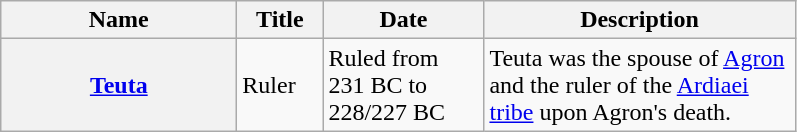<table class="wikitable sortable">
<tr>
<th scope="col" style="width: 150px;">Name</th>
<th scope="col" style="width: 50px;">Title</th>
<th scope="col" style="width: 100px;">Date</th>
<th scope="col" style="width: 200px;">Description</th>
</tr>
<tr>
<th><a href='#'>Teuta</a></th>
<td>Ruler</td>
<td>Ruled from  231 BC to 228/227 BC</td>
<td>Teuta was the spouse of <a href='#'>Agron</a> and the ruler of the <a href='#'>Ardiaei tribe</a> upon Agron's death.</td>
</tr>
</table>
